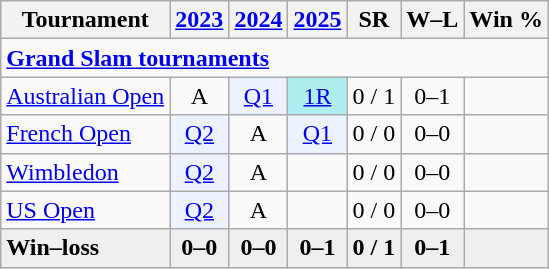<table class=wikitable style=text-align:center>
<tr>
<th>Tournament</th>
<th><a href='#'>2023</a></th>
<th><a href='#'>2024</a></th>
<th><a href='#'>2025</a></th>
<th>SR</th>
<th>W–L</th>
<th>Win %</th>
</tr>
<tr>
<td colspan="7" style="text-align:left"><a href='#'><strong>Grand Slam tournaments</strong></a></td>
</tr>
<tr>
<td align=left><a href='#'>Australian Open</a></td>
<td>A</td>
<td bgcolor=ecf2ff><a href='#'>Q1</a></td>
<td bgcolor= afeeee><a href='#'>1R</a></td>
<td>0 / 1</td>
<td>0–1</td>
<td></td>
</tr>
<tr>
<td align=left><a href='#'>French Open</a></td>
<td bgcolor=ecf2ff><a href='#'>Q2</a></td>
<td>A</td>
<td bgcolor=ecf2ff><a href='#'>Q1</a></td>
<td>0 / 0</td>
<td>0–0</td>
<td></td>
</tr>
<tr>
<td align=left><a href='#'>Wimbledon</a></td>
<td bgcolor=ecf2ff><a href='#'>Q2</a></td>
<td>A</td>
<td></td>
<td>0 / 0</td>
<td>0–0</td>
<td></td>
</tr>
<tr>
<td align=left><a href='#'>US Open</a></td>
<td bgcolor=ecf2ff><a href='#'>Q2</a></td>
<td>A</td>
<td></td>
<td>0 / 0</td>
<td>0–0</td>
<td></td>
</tr>
<tr style=font-weight:bold;background:#efefef>
<td style=text-align:left>Win–loss</td>
<td>0–0</td>
<td>0–0</td>
<td>0–1</td>
<td>0 / 1</td>
<td>0–1</td>
<td></td>
</tr>
</table>
